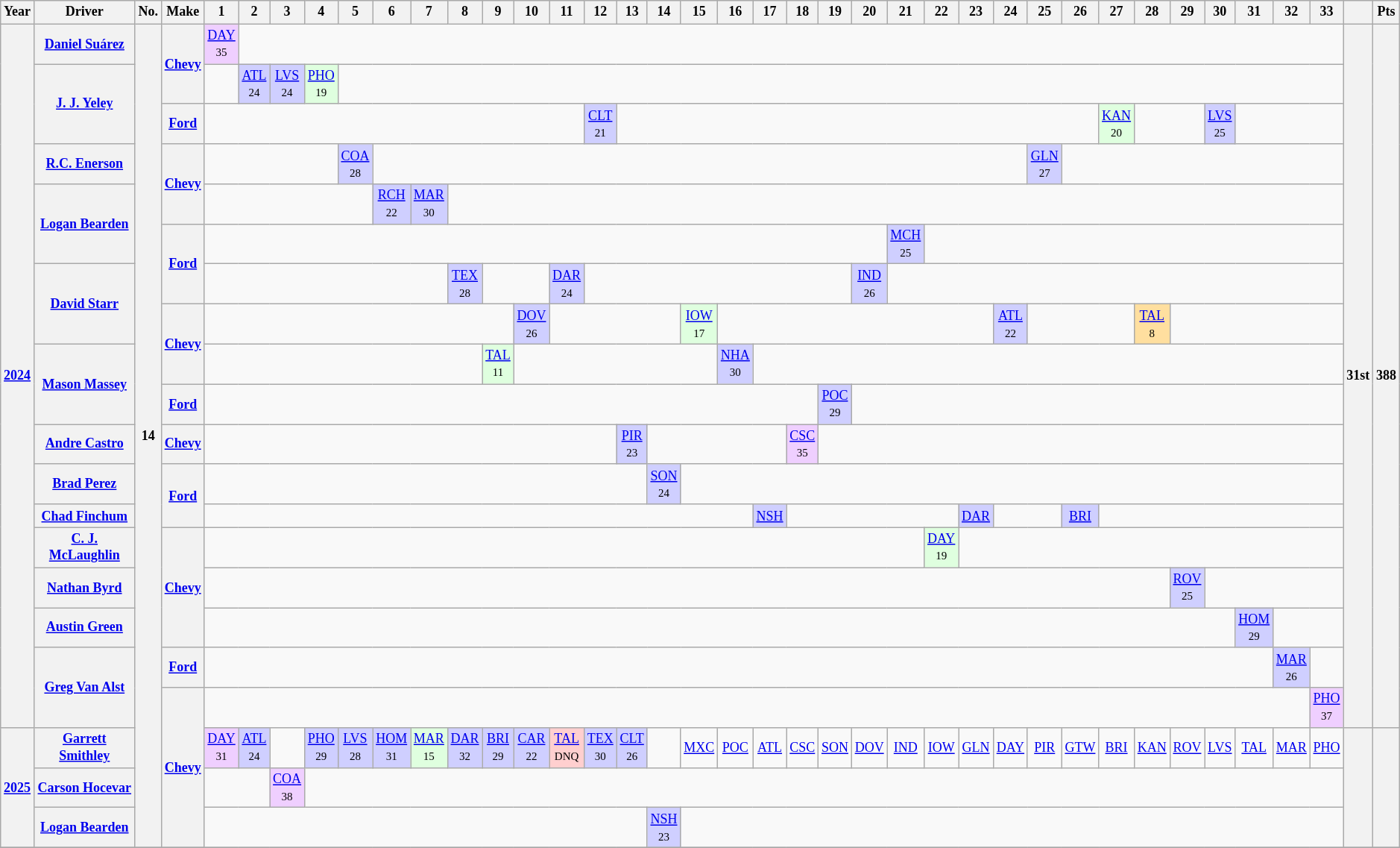<table class="wikitable" style="text-align:center; font-size:75%">
<tr>
<th>Year</th>
<th>Driver</th>
<th>No.</th>
<th>Make</th>
<th>1</th>
<th>2</th>
<th>3</th>
<th>4</th>
<th>5</th>
<th>6</th>
<th>7</th>
<th>8</th>
<th>9</th>
<th>10</th>
<th>11</th>
<th>12</th>
<th>13</th>
<th>14</th>
<th>15</th>
<th>16</th>
<th>17</th>
<th>18</th>
<th>19</th>
<th>20</th>
<th>21</th>
<th>22</th>
<th>23</th>
<th>24</th>
<th>25</th>
<th>26</th>
<th>27</th>
<th>28</th>
<th>29</th>
<th>30</th>
<th>31</th>
<th>32</th>
<th>33</th>
<th></th>
<th>Pts</th>
</tr>
<tr>
<th rowspan="18"><a href='#'>2024</a></th>
<th><a href='#'>Daniel Suárez</a></th>
<th rowspan="21">14</th>
<th rowspan="2"><a href='#'>Chevy</a></th>
<td style="background:#EFCFFF;"><a href='#'>DAY</a><br><small>35</small></td>
<td colspan="32"></td>
<th rowspan="18">31st</th>
<th rowspan="18">388</th>
</tr>
<tr>
<th rowspan=2><a href='#'>J. J. Yeley</a></th>
<td></td>
<td style="background:#CFCFFF;"><a href='#'>ATL</a><br><small>24</small></td>
<td style="background:#CFCFFF;"><a href='#'>LVS</a><br><small>24</small></td>
<td style="background:#DFFFDF;"><a href='#'>PHO</a><br><small>19</small></td>
<td colspan="29"></td>
</tr>
<tr>
<th><a href='#'>Ford</a></th>
<td colspan="11"></td>
<td style="background:#CFCFFF;"><a href='#'>CLT</a><br><small>21</small></td>
<td colspan="14"></td>
<td style="background:#DFFFDF;"><a href='#'>KAN</a><br><small>20</small></td>
<td colspan="2"></td>
<td style="background:#CFCFFF;"><a href='#'>LVS</a><br><small>25</small></td>
<td colspan="3"></td>
</tr>
<tr>
<th><a href='#'>R.C. Enerson</a></th>
<th rowspan="2"><a href='#'>Chevy</a></th>
<td colspan=4></td>
<td style="background:#CFCFFF;"><a href='#'>COA</a><br><small>28</small></td>
<td colspan="19"></td>
<td style="background:#CFCFFF;"><a href='#'>GLN</a><br><small>27</small></td>
<td colspan="8"></td>
</tr>
<tr>
<th rowspan=2><a href='#'>Logan Bearden</a></th>
<td colspan="5"></td>
<td style="background:#CFCFFF;"><a href='#'>RCH</a><br><small>22</small></td>
<td style="background:#CFCFFF;"><a href='#'>MAR</a><br><small>30</small></td>
<td colspan="26"></td>
</tr>
<tr>
<th rowspan=2><a href='#'>Ford</a></th>
<td colspan=20></td>
<td style="background:#CFCFFF;"><a href='#'>MCH</a><br><small>25</small></td>
<td colspan=12></td>
</tr>
<tr>
<th rowspan=2><a href='#'>David Starr</a></th>
<td colspan="7"></td>
<td style="background:#CFCFFF;"><a href='#'>TEX</a><br><small>28</small></td>
<td colspan="2"></td>
<td style="background:#CFCFFF;"><a href='#'>DAR</a><br><small>24</small></td>
<td colspan="8"></td>
<td style="background:#CFCFFF;"><a href='#'>IND</a><br><small>26</small></td>
<td colspan="13"></td>
</tr>
<tr>
<th rowspan="2"><a href='#'>Chevy</a></th>
<td colspan=9></td>
<td style="background:#CFCFFF;"><a href='#'>DOV</a><br><small>26</small></td>
<td colspan="4"></td>
<td style="background:#DFFFDF;"><a href='#'>IOW</a><br><small>17</small></td>
<td colspan="8"></td>
<td style="background:#CFCFFF;"><a href='#'>ATL</a><br><small>22</small></td>
<td colspan="3"></td>
<td style="background:#FFDF9F;"><a href='#'>TAL</a><br><small>8</small></td>
<td colspan="5"></td>
</tr>
<tr>
<th rowspan="2"><a href='#'>Mason Massey</a></th>
<td colspan="8"></td>
<td style="background:#DFFFDF;"><a href='#'>TAL</a><br><small>11</small></td>
<td colspan="6"></td>
<td style="background:#CFCFFF;"><a href='#'>NHA</a><br><small>30</small></td>
<td colspan="17"></td>
</tr>
<tr>
<th><a href='#'>Ford</a></th>
<td colspan="18"></td>
<td style="background:#CFCFFF;"><a href='#'>POC</a><br><small>29</small></td>
<td colspan="14"></td>
</tr>
<tr>
<th><a href='#'>Andre Castro</a></th>
<th><a href='#'>Chevy</a></th>
<td colspan="12"></td>
<td style="background:#CFCFFF;"><a href='#'>PIR</a><br><small>23</small></td>
<td colspan="4"></td>
<td style="background:#EFCFFF;"><a href='#'>CSC</a><br><small>35</small></td>
<td colspan="15"></td>
</tr>
<tr>
<th><a href='#'>Brad Perez</a></th>
<th rowspan=2><a href='#'>Ford</a></th>
<td colspan="13"></td>
<td style="background:#CFCFFF;"><a href='#'>SON</a><br><small>24</small></td>
<td colspan="19"></td>
</tr>
<tr>
<th><a href='#'>Chad Finchum</a></th>
<td colspan=16></td>
<td style="background:#CFCFFF;"><a href='#'>NSH</a><br></td>
<td colspan="5"></td>
<td style="background:#CFCFFF;"><a href='#'>DAR</a><br></td>
<td colspan="2"></td>
<td style="background:#CFCFFF;"><a href='#'>BRI</a><br></td>
</tr>
<tr>
<th><a href='#'>C. J. McLaughlin</a></th>
<th rowspan="3"><a href='#'>Chevy</a></th>
<td colspan="21"></td>
<td style="background:#DFFFDF;"><a href='#'>DAY</a><br><small>19</small></td>
<td colspan="11"></td>
</tr>
<tr>
<th><a href='#'>Nathan Byrd</a></th>
<td colspan="28"></td>
<td style="background:#CFCFFF;"><a href='#'>ROV</a><br><small>25</small></td>
<td colspan="4"></td>
</tr>
<tr>
<th><a href='#'>Austin Green</a></th>
<td colspan="30"></td>
<td style="background:#CFCFFF;"><a href='#'>HOM</a><br><small>29</small></td>
<td colspan="2"></td>
</tr>
<tr>
<th rowspan=2><a href='#'>Greg Van Alst</a></th>
<th><a href='#'>Ford</a></th>
<td colspan="31"></td>
<td style="background:#CFCFFF;"><a href='#'>MAR</a><br><small>26</small></td>
<td></td>
</tr>
<tr>
<th rowspan="4"><a href='#'>Chevy</a></th>
<td colspan="32"></td>
<td style="background:#EFCFFF;"><a href='#'>PHO</a><br><small>37</small></td>
</tr>
<tr>
<th rowspan="3"><a href='#'>2025</a></th>
<th><a href='#'>Garrett Smithley</a></th>
<td style="background:#EFCFFF;"><a href='#'>DAY</a><br><small>31</small></td>
<td style="background:#CFCFFF;"><a href='#'>ATL</a><br><small>24</small></td>
<td></td>
<td style="background:#CFCFFF;"><a href='#'>PHO</a><br><small>29</small></td>
<td style="background:#CFCFFF;"><a href='#'>LVS</a><br><small>28</small></td>
<td style="background:#CFCFFF;"><a href='#'>HOM</a><br><small>31</small></td>
<td style="background:#DFFFDF;"><a href='#'>MAR</a><br><small>15</small></td>
<td style="background:#CFCFFF;"><a href='#'>DAR</a><br><small>32</small></td>
<td style="background:#CFCFFF;"><a href='#'>BRI</a><br><small>29</small></td>
<td style="background:#CFCFFF;"><a href='#'>CAR</a><br><small>22</small></td>
<td style="background:#FFCFCF;"><a href='#'>TAL</a><br><small>DNQ</small></td>
<td style="background:#CFCFFF;"><a href='#'>TEX</a><br><small>30</small></td>
<td style="background:#CFCFFF;"><a href='#'>CLT</a><br><small>26</small></td>
<td></td>
<td><a href='#'>MXC</a></td>
<td><a href='#'>POC</a></td>
<td><a href='#'>ATL</a></td>
<td><a href='#'>CSC</a></td>
<td><a href='#'>SON</a></td>
<td><a href='#'>DOV</a></td>
<td><a href='#'>IND</a></td>
<td><a href='#'>IOW</a></td>
<td><a href='#'>GLN</a></td>
<td><a href='#'>DAY</a></td>
<td><a href='#'>PIR</a></td>
<td><a href='#'>GTW</a></td>
<td><a href='#'>BRI</a></td>
<td><a href='#'>KAN</a></td>
<td><a href='#'>ROV</a></td>
<td><a href='#'>LVS</a></td>
<td><a href='#'>TAL</a></td>
<td><a href='#'>MAR</a></td>
<td><a href='#'>PHO</a></td>
<th rowspan="3"></th>
<th rowspan="3"></th>
</tr>
<tr>
<th><a href='#'>Carson Hocevar</a></th>
<td colspan=2></td>
<td style="background:#EFCFFF;"><a href='#'>COA</a><br><small>38</small></td>
<td colspan=30></td>
</tr>
<tr>
<th><a href='#'>Logan Bearden</a></th>
<td colspan=13></td>
<td style="background:#CFCFFF;"><a href='#'>NSH</a><br><small>23</small></td>
<td colspan=19></td>
</tr>
<tr>
</tr>
</table>
